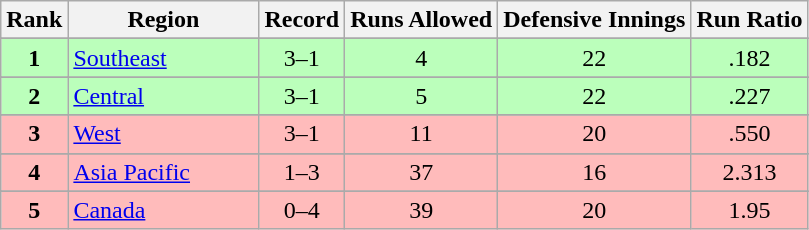<table class="wikitable">
<tr>
<th>Rank</th>
<th>Region</th>
<th>Record</th>
<th>Runs Allowed</th>
<th>Defensive Innings</th>
<th>Run Ratio</th>
</tr>
<tr>
</tr>
<tr bgcolor="bbffbb">
<td align=center><strong>1</strong></td>
<td align="left" width="120"> <a href='#'>Southeast</a></td>
<td align=center>3–1</td>
<td align=center>4</td>
<td align=center>22</td>
<td align=center>.182</td>
</tr>
<tr>
</tr>
<tr bgcolor="bbffbb">
<td align=center><strong>2</strong></td>
<td align="left" width="120"> <a href='#'>Central</a></td>
<td align=center>3–1</td>
<td align=center>5</td>
<td align=center>22</td>
<td align=center>.227</td>
</tr>
<tr>
</tr>
<tr bgcolor="ffbbbb">
<td align=center><strong>3</strong></td>
<td align="left" width="120"> <a href='#'>West</a></td>
<td align=center>3–1</td>
<td align=center>11</td>
<td align=center>20</td>
<td align=center>.550</td>
</tr>
<tr>
</tr>
<tr bgcolor="ffbbbb">
<td align=center><strong>4</strong></td>
<td align="left" width="120"> <a href='#'>Asia Pacific</a></td>
<td align=center>1–3</td>
<td align=center>37</td>
<td align=center>16</td>
<td align=center>2.313</td>
</tr>
<tr>
</tr>
<tr bgcolor="ffbbbb">
<td align=center><strong>5</strong></td>
<td align="left" width="120"> <a href='#'>Canada</a></td>
<td align=center>0–4</td>
<td align=center>39</td>
<td align=center>20</td>
<td align=center>1.95</td>
</tr>
</table>
